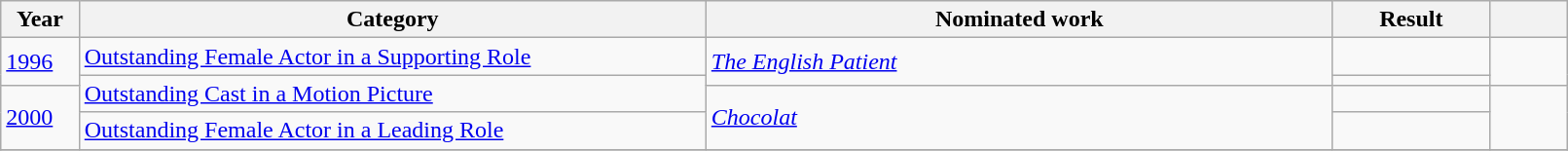<table class="wikitable" style="width:85%;">
<tr>
<th width=5%>Year</th>
<th style="width:40%;">Category</th>
<th style="width:40%;">Nominated work</th>
<th style="width:10%;">Result</th>
<th width=5%></th>
</tr>
<tr>
<td rowspan="2"><a href='#'>1996</a></td>
<td><a href='#'>Outstanding Female Actor in a Supporting Role</a></td>
<td rowspan="2"><em><a href='#'>The English Patient</a></em></td>
<td></td>
<td rowspan="2"></td>
</tr>
<tr>
<td rowspan="2"><a href='#'>Outstanding Cast in a Motion Picture</a></td>
<td></td>
</tr>
<tr>
<td rowspan="2"><a href='#'>2000</a></td>
<td rowspan="2"><em><a href='#'>Chocolat</a></em></td>
<td></td>
<td rowspan="2"></td>
</tr>
<tr>
<td><a href='#'>Outstanding Female Actor in a Leading Role</a></td>
<td></td>
</tr>
<tr>
</tr>
</table>
